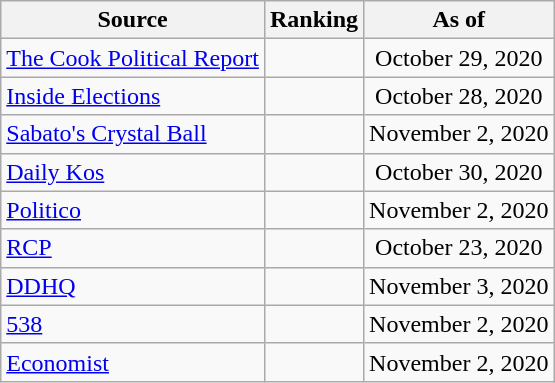<table class="wikitable" style="text-align:center">
<tr>
<th>Source</th>
<th>Ranking</th>
<th>As of</th>
</tr>
<tr>
<td align=left><a href='#'>The Cook Political Report</a></td>
<td></td>
<td>October 29, 2020</td>
</tr>
<tr>
<td align=left><a href='#'>Inside Elections</a></td>
<td></td>
<td>October 28, 2020</td>
</tr>
<tr>
<td align=left><a href='#'>Sabato's Crystal Ball</a></td>
<td></td>
<td>November 2, 2020</td>
</tr>
<tr>
<td align="left"><a href='#'>Daily Kos</a></td>
<td></td>
<td>October 30, 2020</td>
</tr>
<tr>
<td align="left"><a href='#'>Politico</a></td>
<td></td>
<td>November 2, 2020</td>
</tr>
<tr>
<td align="left"><a href='#'>RCP</a></td>
<td></td>
<td>October 23, 2020</td>
</tr>
<tr>
<td align="left"><a href='#'>DDHQ</a></td>
<td></td>
<td>November 3, 2020</td>
</tr>
<tr>
<td align="left"><a href='#'>538</a></td>
<td></td>
<td>November 2, 2020</td>
</tr>
<tr>
<td align="left"><a href='#'>Economist</a></td>
<td></td>
<td>November 2, 2020</td>
</tr>
</table>
